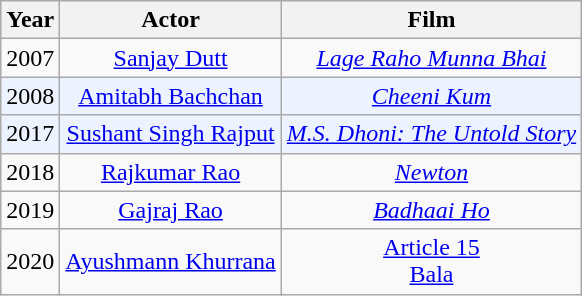<table class="wikitable sortable" style="text-align:center;">
<tr style="background:#d1e4fd;">
<th>Year</th>
<th>Actor</th>
<th>Film</th>
</tr>
<tr>
<td>2007</td>
<td><a href='#'>Sanjay Dutt</a></td>
<td><em><a href='#'>Lage Raho Munna Bhai</a></em></td>
</tr>
<tr bgcolor=#edf3fe>
<td>2008</td>
<td><a href='#'>Amitabh Bachchan</a></td>
<td><em><a href='#'>Cheeni Kum</a></em></td>
</tr>
<tr bgcolor=#edf3fe>
<td>2017</td>
<td><a href='#'>Sushant Singh Rajput</a></td>
<td><em><a href='#'>M.S. Dhoni: The Untold Story</a></em></td>
</tr>
<tr>
<td>2018</td>
<td><a href='#'>Rajkumar Rao</a></td>
<td><em><a href='#'>Newton</a></em></td>
</tr>
<tr>
<td>2019</td>
<td><a href='#'>Gajraj Rao</a></td>
<td><em><a href='#'>Badhaai Ho</a></em></td>
</tr>
<tr>
<td>2020</td>
<td><a href='#'>Ayushmann Khurrana</a></td>
<td><a href='#'>Article 15</a><br><a href='#'>Bala</a></td>
</tr>
</table>
